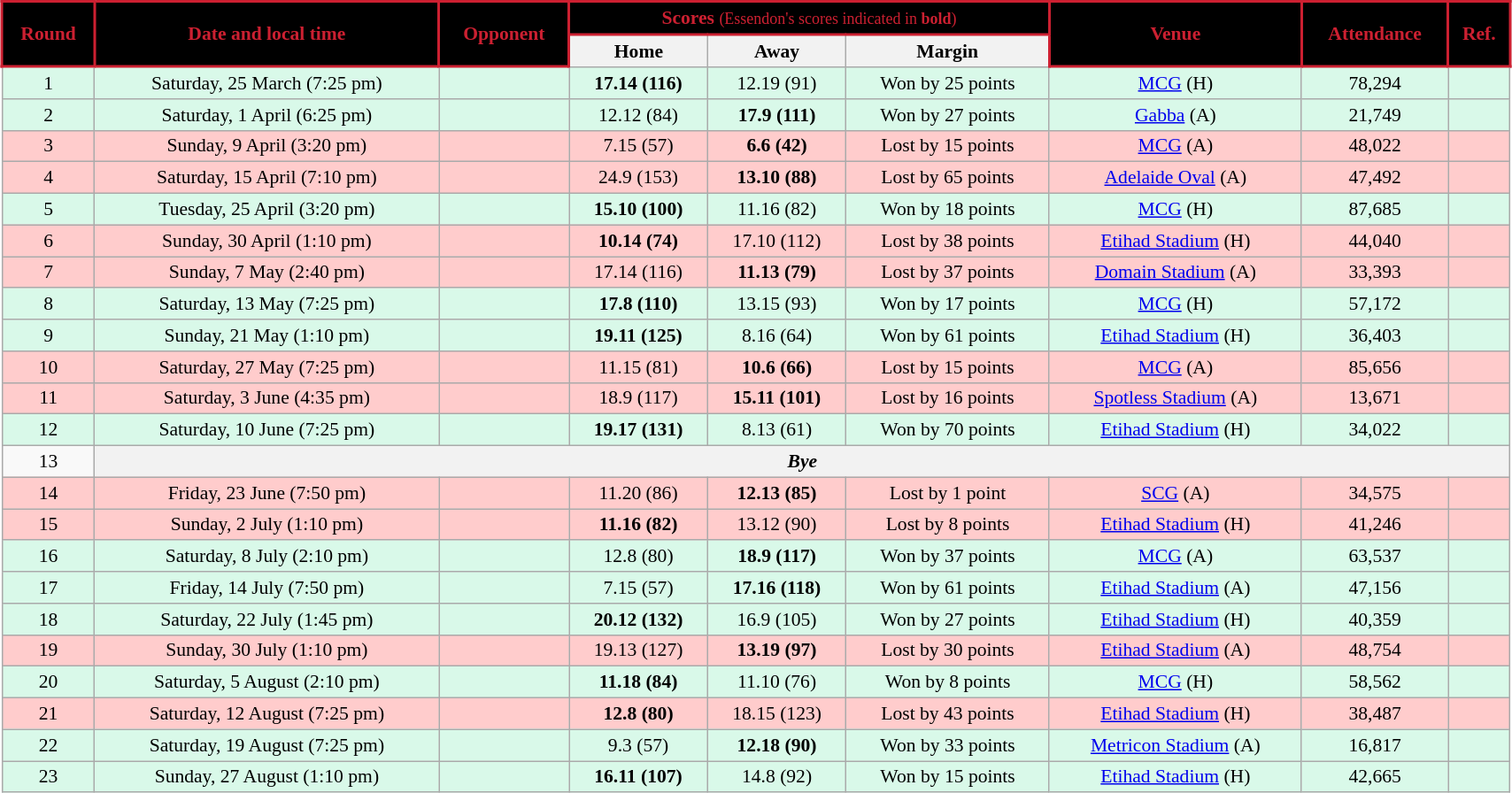<table class="wikitable" style="font-size:90%; text-align:center; width: 90%; margin-left: auto; margin-right: auto;">
<tr style="background:black; color: #CC2031;">
<td rowspan=2 style="border: solid #CC2031 2px;"><span><strong>Round</strong> </span></td>
<td rowspan=2 style="border: solid #CC2031 2px;"><span><strong>Date and local time</strong></span></td>
<td rowspan=2 style="border: solid #CC2031 2px;"><span><strong>Opponent</strong></span></td>
<td colspan=3 style="border: solid #CC2031 2px;"><span><strong>Scores</strong> <small>(Essendon's scores indicated in <strong>bold</strong>)</small></span></td>
<td rowspan=2 style="border: solid #CC2031 2px;"><span><strong>Venue</strong></span></td>
<td rowspan=2 style="border: solid #CC2031 2px;"><span><strong>Attendance</strong></span></td>
<td rowspan=2 style="border: solid #CC2031 2px;"><span><strong>Ref.</strong></span></td>
</tr>
<tr>
<th><span>Home</span></th>
<th><span>Away</span></th>
<th><span>Margin</span></th>
</tr>
<tr style="background:#d9f9e9">
<td>1</td>
<td>Saturday, 25 March (7:25 pm)</td>
<td></td>
<td><strong>17.14 (116)</strong></td>
<td>12.19 (91)</td>
<td>Won by 25 points</td>
<td><a href='#'>MCG</a> (H)</td>
<td>78,294</td>
<td></td>
</tr>
<tr style="background:#d9f9e9">
<td>2</td>
<td>Saturday, 1 April (6:25 pm)</td>
<td></td>
<td>12.12 (84)</td>
<td><strong>17.9 (111)</strong></td>
<td>Won by 27 points</td>
<td><a href='#'>Gabba</a> (A)</td>
<td>21,749</td>
<td></td>
</tr>
<tr style="background:#fcc">
<td>3</td>
<td>Sunday, 9 April (3:20 pm)</td>
<td></td>
<td>7.15 (57)</td>
<td><strong>6.6 (42)</strong></td>
<td>Lost by 15 points</td>
<td><a href='#'>MCG</a> (A)</td>
<td>48,022</td>
<td></td>
</tr>
<tr style="background:#fcc">
<td>4</td>
<td>Saturday, 15 April (7:10 pm)</td>
<td></td>
<td>24.9 (153)</td>
<td><strong>13.10 (88)</strong></td>
<td>Lost by 65 points</td>
<td><a href='#'>Adelaide Oval</a> (A)</td>
<td>47,492</td>
<td></td>
</tr>
<tr style="background:#d9f9e9">
<td>5</td>
<td>Tuesday, 25 April (3:20 pm)</td>
<td></td>
<td><strong>15.10 (100)</strong></td>
<td>11.16 (82)</td>
<td>Won by 18 points</td>
<td><a href='#'>MCG</a> (H)</td>
<td>87,685</td>
<td></td>
</tr>
<tr style="background:#fcc">
<td>6</td>
<td>Sunday, 30 April (1:10 pm)</td>
<td></td>
<td><strong>10.14 (74)</strong></td>
<td>17.10 (112)</td>
<td>Lost by 38 points</td>
<td><a href='#'>Etihad Stadium</a> (H)</td>
<td>44,040</td>
<td></td>
</tr>
<tr style="background:#fcc">
<td>7</td>
<td>Sunday, 7 May (2:40 pm)</td>
<td></td>
<td>17.14 (116)</td>
<td><strong>11.13 (79)</strong></td>
<td>Lost by 37 points</td>
<td><a href='#'>Domain Stadium</a> (A)</td>
<td>33,393</td>
<td></td>
</tr>
<tr style="background:#d9f9e9">
<td>8</td>
<td>Saturday, 13 May (7:25 pm)</td>
<td></td>
<td><strong>17.8 (110)</strong></td>
<td>13.15 (93)</td>
<td>Won by 17 points</td>
<td><a href='#'>MCG</a> (H)</td>
<td>57,172</td>
<td></td>
</tr>
<tr style="background:#d9f9e9">
<td>9</td>
<td>Sunday, 21 May (1:10 pm)</td>
<td></td>
<td><strong>19.11 (125)</strong></td>
<td>8.16 (64)</td>
<td>Won by 61 points</td>
<td><a href='#'>Etihad Stadium</a> (H)</td>
<td>36,403</td>
<td></td>
</tr>
<tr style="background:#fcc">
<td>10</td>
<td>Saturday, 27 May (7:25 pm)</td>
<td></td>
<td>11.15 (81)</td>
<td><strong>10.6 (66)</strong></td>
<td>Lost by 15 points</td>
<td><a href='#'>MCG</a> (A)</td>
<td>85,656</td>
<td></td>
</tr>
<tr style="background:#fcc">
<td>11</td>
<td>Saturday, 3 June (4:35 pm)</td>
<td></td>
<td>18.9 (117)</td>
<td><strong>15.11 (101)</strong></td>
<td>Lost by 16 points</td>
<td><a href='#'>Spotless Stadium</a> (A)</td>
<td>13,671</td>
<td></td>
</tr>
<tr style="background:#d9f9e9">
<td>12</td>
<td>Saturday, 10 June (7:25 pm)</td>
<td></td>
<td><strong>19.17 (131)</strong></td>
<td>8.13 (61)</td>
<td>Won by 70 points</td>
<td><a href='#'>Etihad Stadium</a> (H)</td>
<td>34,022</td>
<td></td>
</tr>
<tr>
<td>13</td>
<th colspan=8><span><em>Bye</em></span></th>
</tr>
<tr style="background:#fcc">
<td>14</td>
<td>Friday, 23 June (7:50 pm)</td>
<td></td>
<td>11.20 (86)</td>
<td><strong>12.13 (85)</strong></td>
<td>Lost by 1 point</td>
<td><a href='#'>SCG</a> (A)</td>
<td>34,575</td>
<td></td>
</tr>
<tr style="background:#fcc">
<td>15</td>
<td>Sunday, 2 July (1:10 pm)</td>
<td></td>
<td><strong>11.16 (82)</strong></td>
<td>13.12 (90)</td>
<td>Lost by 8 points</td>
<td><a href='#'>Etihad Stadium</a> (H)</td>
<td>41,246</td>
<td></td>
</tr>
<tr style="background:#d9f9e9">
<td>16</td>
<td>Saturday, 8 July (2:10 pm)</td>
<td></td>
<td>12.8 (80)</td>
<td><strong>18.9 (117)</strong></td>
<td>Won by 37 points</td>
<td><a href='#'>MCG</a> (A)</td>
<td>63,537</td>
<td></td>
</tr>
<tr style="background:#d9f9e9">
<td>17</td>
<td>Friday, 14 July (7:50 pm)</td>
<td></td>
<td>7.15 (57)</td>
<td><strong>17.16 (118)</strong></td>
<td>Won by 61 points</td>
<td><a href='#'>Etihad Stadium</a> (A)</td>
<td>47,156</td>
<td></td>
</tr>
<tr style="background:#d9f9e9">
<td>18</td>
<td>Saturday, 22 July (1:45 pm)</td>
<td></td>
<td><strong>20.12 (132)</strong></td>
<td>16.9 (105)</td>
<td>Won by 27 points</td>
<td><a href='#'>Etihad Stadium</a> (H)</td>
<td>40,359</td>
<td></td>
</tr>
<tr style="background:#fcc">
<td>19</td>
<td>Sunday, 30 July (1:10 pm)</td>
<td></td>
<td>19.13 (127)</td>
<td><strong>13.19 (97)</strong></td>
<td>Lost by 30 points</td>
<td><a href='#'>Etihad Stadium</a> (A)</td>
<td>48,754</td>
<td></td>
</tr>
<tr style="background:#d9f9e9">
<td>20</td>
<td>Saturday, 5 August (2:10 pm)</td>
<td></td>
<td><strong>11.18 (84)</strong></td>
<td>11.10 (76)</td>
<td>Won by 8 points</td>
<td><a href='#'>MCG</a> (H)</td>
<td>58,562</td>
<td></td>
</tr>
<tr style="background:#fcc">
<td>21</td>
<td>Saturday, 12 August (7:25 pm)</td>
<td></td>
<td><strong>12.8 (80)</strong></td>
<td>18.15 (123)</td>
<td>Lost by 43 points</td>
<td><a href='#'>Etihad Stadium</a> (H)</td>
<td>38,487</td>
<td></td>
</tr>
<tr style="background:#d9f9e9">
<td>22</td>
<td>Saturday, 19 August (7:25 pm)</td>
<td></td>
<td>9.3 (57)</td>
<td><strong>12.18 (90)</strong></td>
<td>Won by 33 points</td>
<td><a href='#'>Metricon Stadium</a> (A)</td>
<td>16,817</td>
<td></td>
</tr>
<tr style="background:#d9f9e9">
<td>23</td>
<td>Sunday, 27 August (1:10 pm)</td>
<td></td>
<td><strong>16.11 (107)</strong></td>
<td>14.8 (92)</td>
<td>Won by 15 points</td>
<td><a href='#'>Etihad Stadium</a> (H)</td>
<td>42,665</td>
<td></td>
</tr>
</table>
